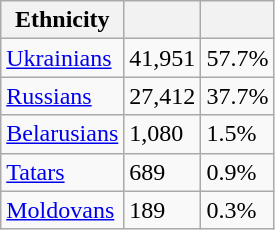<table class="wikitable">
<tr>
<th>Ethnicity</th>
<th></th>
<th></th>
</tr>
<tr>
<td><a href='#'>Ukrainians</a></td>
<td>41,951</td>
<td>57.7%</td>
</tr>
<tr>
<td><a href='#'>Russians</a></td>
<td>27,412</td>
<td>37.7%</td>
</tr>
<tr>
<td><a href='#'>Belarusians</a></td>
<td>1,080</td>
<td>1.5%</td>
</tr>
<tr>
<td><a href='#'>Tatars</a></td>
<td>689</td>
<td>0.9%</td>
</tr>
<tr>
<td><a href='#'>Moldovans</a></td>
<td>189</td>
<td>0.3%</td>
</tr>
</table>
